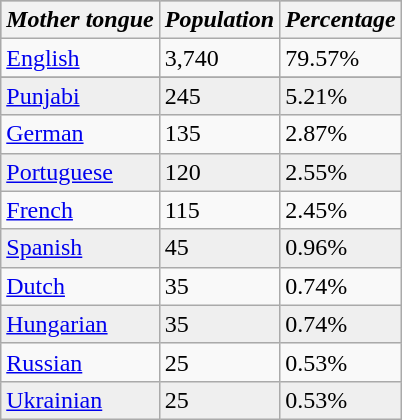<table class="wikitable" style="float:left;">
<tr style="background:darkGrey;">
<th><em>Mother tongue</em></th>
<th><em>Population</em></th>
<th><em>Percentage</em></th>
</tr>
<tr>
<td><a href='#'>English</a></td>
<td>3,740</td>
<td>79.57%</td>
</tr>
<tr>
</tr>
<tr style="background:#efefef; color:black">
<td><a href='#'>Punjabi</a></td>
<td>245</td>
<td>5.21%</td>
</tr>
<tr>
<td><a href='#'>German</a></td>
<td>135</td>
<td>2.87%</td>
</tr>
<tr style="background:#efefef; color:black">
<td><a href='#'>Portuguese</a></td>
<td>120</td>
<td>2.55%</td>
</tr>
<tr>
<td><a href='#'>French</a></td>
<td>115</td>
<td>2.45%</td>
</tr>
<tr style="background:#efefef; color:black">
<td><a href='#'>Spanish</a></td>
<td>45</td>
<td>0.96%</td>
</tr>
<tr>
<td><a href='#'>Dutch</a></td>
<td>35</td>
<td>0.74%</td>
</tr>
<tr style="background:#efefef; color:black">
<td><a href='#'>Hungarian</a></td>
<td>35</td>
<td>0.74%</td>
</tr>
<tr>
<td><a href='#'>Russian</a></td>
<td>25</td>
<td>0.53%</td>
</tr>
<tr style="background:#efefef; color:black">
<td><a href='#'>Ukrainian</a></td>
<td>25</td>
<td>0.53%</td>
</tr>
</table>
